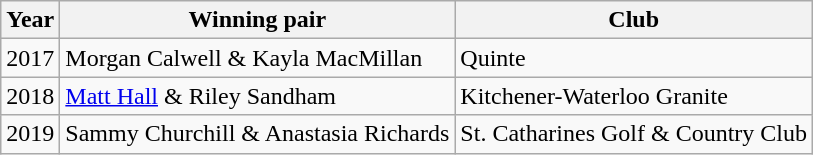<table class="wikitable">
<tr>
<th>Year</th>
<th>Winning pair</th>
<th>Club</th>
</tr>
<tr>
<td>2017</td>
<td>Morgan Calwell & Kayla MacMillan</td>
<td>Quinte</td>
</tr>
<tr>
<td>2018</td>
<td><a href='#'>Matt Hall</a> & Riley Sandham</td>
<td>Kitchener-Waterloo Granite</td>
</tr>
<tr>
<td>2019</td>
<td>Sammy Churchill & Anastasia Richards</td>
<td>St. Catharines Golf & Country Club</td>
</tr>
</table>
